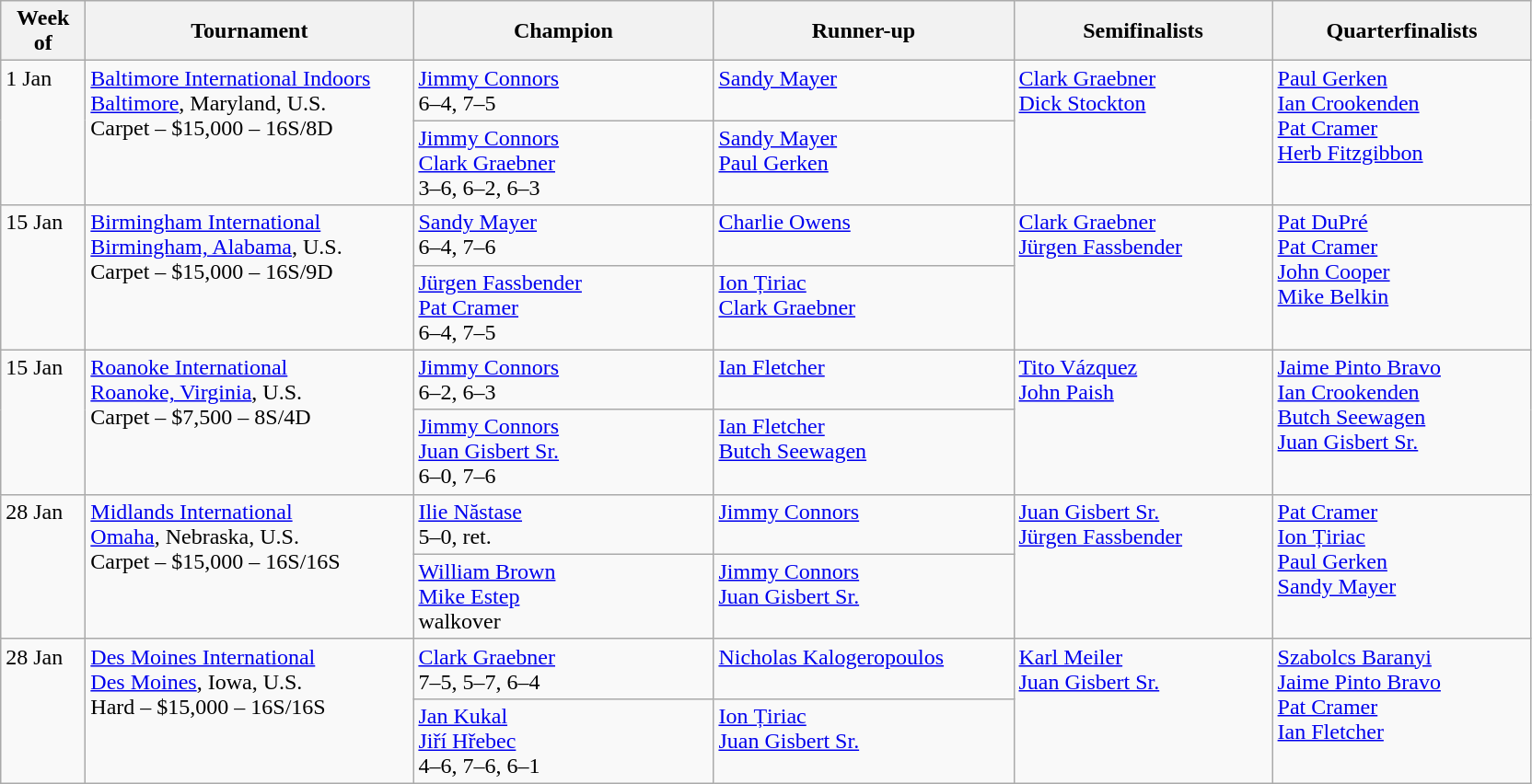<table class="wikitable">
<tr>
<th style="width:54px;">Week of</th>
<th style="width:230px;">Tournament</th>
<th style="width:210px;">Champion</th>
<th style="width:210px;">Runner-up</th>
<th style="width:180px;">Semifinalists</th>
<th style="width:180px;">Quarterfinalists</th>
</tr>
<tr valign=top>
<td rowspan=2>1 Jan</td>
<td rowspan=2><a href='#'>Baltimore International Indoors</a><br><a href='#'>Baltimore</a>, Maryland, U.S. <br> Carpet – $15,000 – 16S/8D</td>
<td> <a href='#'>Jimmy Connors</a> <br> 6–4, 7–5</td>
<td> <a href='#'>Sandy Mayer</a></td>
<td rowspan=2> <a href='#'>Clark Graebner</a> <br>  <a href='#'>Dick Stockton</a></td>
<td rowspan=2> <a href='#'>Paul Gerken</a> <br>  <a href='#'>Ian Crookenden</a> <br>  <a href='#'>Pat Cramer</a> <br>  <a href='#'>Herb Fitzgibbon</a></td>
</tr>
<tr valign=top>
<td> <a href='#'>Jimmy Connors</a> <br>  <a href='#'>Clark Graebner</a> <br> 3–6, 6–2, 6–3</td>
<td> <a href='#'>Sandy Mayer</a> <br>  <a href='#'>Paul Gerken</a></td>
</tr>
<tr valign=top>
<td rowspan=2>15 Jan</td>
<td rowspan=2><a href='#'>Birmingham International</a> <br> <a href='#'>Birmingham, Alabama</a>, U.S. <br> Carpet – $15,000 – 16S/9D</td>
<td> <a href='#'>Sandy Mayer</a> <br> 6–4, 7–6</td>
<td> <a href='#'>Charlie Owens</a></td>
<td rowspan=2> <a href='#'>Clark Graebner</a> <br>  <a href='#'>Jürgen Fassbender</a></td>
<td rowspan=2> <a href='#'>Pat DuPré</a> <br>  <a href='#'>Pat Cramer</a> <br>  <a href='#'>John Cooper</a> <br>  <a href='#'>Mike Belkin</a></td>
</tr>
<tr valign=top>
<td> <a href='#'>Jürgen Fassbender</a> <br>  <a href='#'>Pat Cramer</a> <br> 6–4, 7–5</td>
<td> <a href='#'>Ion Țiriac</a> <br>  <a href='#'>Clark Graebner</a></td>
</tr>
<tr valign=top>
<td rowspan=2>15 Jan</td>
<td rowspan=2><a href='#'>Roanoke International</a> <br> <a href='#'>Roanoke, Virginia</a>, U.S. <br> Carpet – $7,500 – 8S/4D</td>
<td> <a href='#'>Jimmy Connors</a> <br> 6–2, 6–3</td>
<td> <a href='#'>Ian Fletcher</a></td>
<td rowspan=2> <a href='#'>Tito Vázquez</a> <br>  <a href='#'>John Paish</a></td>
<td rowspan=2> <a href='#'>Jaime Pinto Bravo</a> <br>  <a href='#'>Ian Crookenden</a> <br>  <a href='#'>Butch Seewagen</a> <br>  <a href='#'>Juan Gisbert Sr.</a></td>
</tr>
<tr valign=top>
<td> <a href='#'>Jimmy Connors</a> <br>  <a href='#'>Juan Gisbert Sr.</a> <br> 6–0, 7–6</td>
<td> <a href='#'>Ian Fletcher</a> <br>  <a href='#'>Butch Seewagen</a></td>
</tr>
<tr valign=top>
<td rowspan=2>28 Jan</td>
<td rowspan=2><a href='#'>Midlands International</a> <br> <a href='#'>Omaha</a>, Nebraska, U.S. <br> Carpet – $15,000 – 16S/16S</td>
<td> <a href='#'>Ilie Năstase</a> <br> 5–0, ret.</td>
<td> <a href='#'>Jimmy Connors</a></td>
<td rowspan=2> <a href='#'>Juan Gisbert Sr.</a> <br>  <a href='#'>Jürgen Fassbender</a></td>
<td rowspan=2> <a href='#'>Pat Cramer</a> <br>  <a href='#'>Ion Țiriac</a> <br>  <a href='#'>Paul Gerken</a> <br>  <a href='#'>Sandy Mayer</a></td>
</tr>
<tr valign=top>
<td> <a href='#'>William Brown</a> <br>  <a href='#'>Mike Estep</a> <br> walkover</td>
<td> <a href='#'>Jimmy Connors</a> <br>  <a href='#'>Juan Gisbert Sr.</a></td>
</tr>
<tr valign=top>
<td rowspan=2>28 Jan</td>
<td rowspan=2><a href='#'>Des Moines International</a> <br> <a href='#'>Des Moines</a>, Iowa, U.S. <br> Hard – $15,000 – 16S/16S</td>
<td> <a href='#'>Clark Graebner</a> <br> 7–5, 5–7, 6–4</td>
<td> <a href='#'>Nicholas Kalogeropoulos</a></td>
<td rowspan=2> <a href='#'>Karl Meiler</a> <br>  <a href='#'>Juan Gisbert Sr.</a></td>
<td rowspan=2> <a href='#'>Szabolcs Baranyi</a> <br>  <a href='#'>Jaime Pinto Bravo</a> <br>  <a href='#'>Pat Cramer</a> <br>  <a href='#'>Ian Fletcher</a></td>
</tr>
<tr valign=top>
<td> <a href='#'>Jan Kukal</a> <br>  <a href='#'>Jiří Hřebec</a> <br> 4–6, 7–6, 6–1</td>
<td> <a href='#'>Ion Țiriac</a> <br>  <a href='#'>Juan Gisbert Sr.</a></td>
</tr>
</table>
